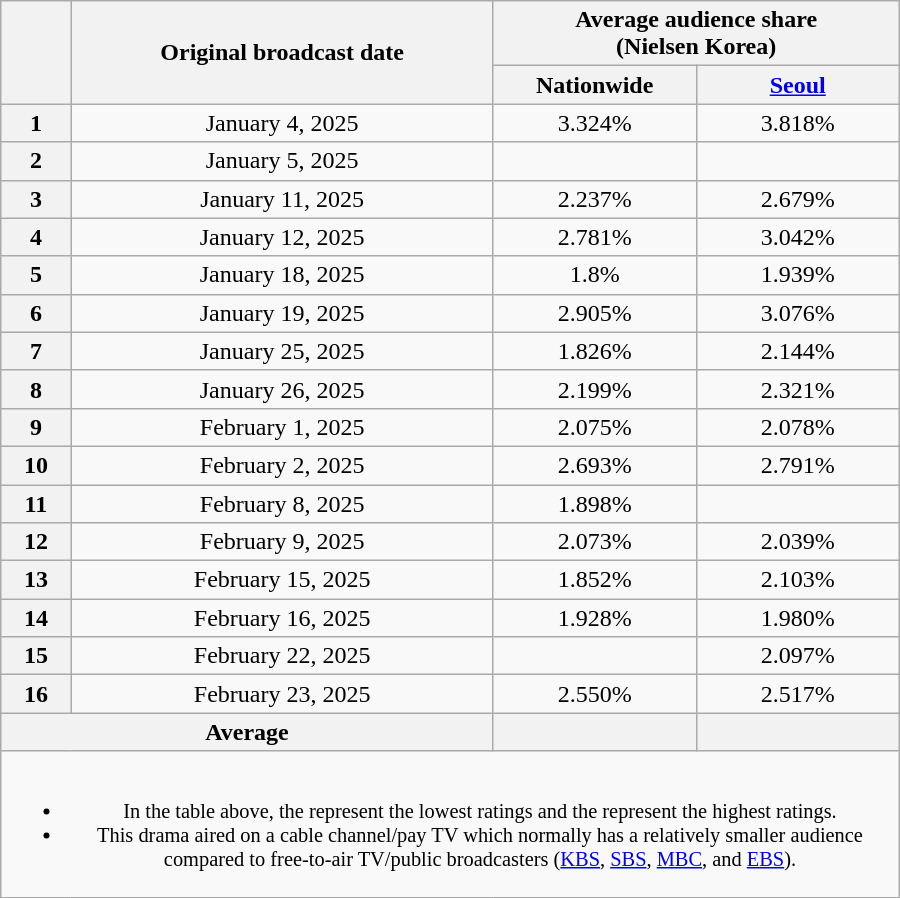<table class="wikitable" style="margin-left:auto; margin-right:auto; width:600px; text-align:center">
<tr>
<th scope="col" rowspan="2"></th>
<th scope="col" rowspan="2">Original broadcast date</th>
<th scope="col" colspan="2">Average audience share<br>(Nielsen Korea)</th>
</tr>
<tr>
<th scope="col" style="width:8em">Nationwide</th>
<th scope="col" style="width:8em"><a href='#'>Seoul</a></th>
</tr>
<tr>
<th scope="row">1</th>
<td>January 4, 2025</td>
<td>3.324% </td>
<td>3.818% </td>
</tr>
<tr>
<th scope="row">2</th>
<td>January 5, 2025</td>
<td><strong></strong> </td>
<td><strong></strong> </td>
</tr>
<tr>
<th scope="row">3</th>
<td>January 11, 2025</td>
<td>2.237% </td>
<td>2.679% </td>
</tr>
<tr>
<th scope="row">4</th>
<td>January 12, 2025</td>
<td>2.781% </td>
<td>3.042% </td>
</tr>
<tr>
<th scope="row">5</th>
<td>January 18, 2025</td>
<td>1.8% </td>
<td>1.939% </td>
</tr>
<tr>
<th scope="row">6</th>
<td>January 19, 2025</td>
<td>2.905% </td>
<td>3.076% </td>
</tr>
<tr>
<th scope="row">7</th>
<td>January 25, 2025</td>
<td>1.826% </td>
<td>2.144% </td>
</tr>
<tr>
<th scope="row">8</th>
<td>January 26, 2025</td>
<td>2.199% </td>
<td>2.321% </td>
</tr>
<tr>
<th scope="row">9</th>
<td>February 1, 2025</td>
<td>2.075% </td>
<td>2.078% </td>
</tr>
<tr>
<th scope="row">10</th>
<td>February 2, 2025</td>
<td>2.693% </td>
<td>2.791% </td>
</tr>
<tr>
<th scope="row">11</th>
<td>February 8, 2025</td>
<td>1.898% </td>
<td><strong></strong> </td>
</tr>
<tr>
<th scope="row">12</th>
<td>February 9, 2025</td>
<td>2.073% </td>
<td>2.039% </td>
</tr>
<tr>
<th scope="row">13</th>
<td>February 15, 2025</td>
<td>1.852% </td>
<td>2.103% </td>
</tr>
<tr>
<th scope="row">14</th>
<td>February 16, 2025</td>
<td>1.928% </td>
<td>1.980% </td>
</tr>
<tr>
<th scope="row">15</th>
<td>February 22, 2025</td>
<td><strong></strong> </td>
<td>2.097% </td>
</tr>
<tr>
<th scope="row">16</th>
<td>February 23, 2025</td>
<td>2.550% </td>
<td>2.517% </td>
</tr>
<tr>
<th scope="col" colspan="2">Average</th>
<th scope="col"></th>
<th scope="col"></th>
</tr>
<tr>
<td colspan="4" style="font-size:85%"><br><ul><li>In the table above, the <strong></strong> represent the lowest ratings and the <strong></strong> represent the highest ratings.</li><li>This drama aired on a cable channel/pay TV which normally has a relatively smaller audience compared to free-to-air TV/public broadcasters (<a href='#'>KBS</a>, <a href='#'>SBS</a>, <a href='#'>MBC</a>, and <a href='#'>EBS</a>).</li></ul></td>
</tr>
</table>
